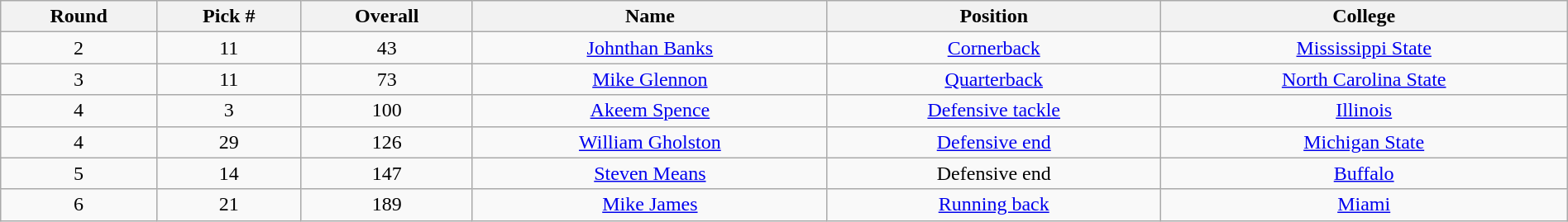<table class="wikitable sortable sortable" style="width: 100%; text-align:center">
<tr>
<th>Round</th>
<th>Pick #</th>
<th>Overall</th>
<th>Name</th>
<th>Position</th>
<th>College</th>
</tr>
<tr>
<td>2</td>
<td>11</td>
<td>43</td>
<td><a href='#'>Johnthan Banks</a></td>
<td><a href='#'>Cornerback</a></td>
<td><a href='#'>Mississippi State</a></td>
</tr>
<tr>
<td>3</td>
<td>11</td>
<td>73</td>
<td><a href='#'>Mike Glennon</a></td>
<td><a href='#'>Quarterback</a></td>
<td><a href='#'>North Carolina State</a></td>
</tr>
<tr>
<td>4</td>
<td>3</td>
<td>100</td>
<td><a href='#'>Akeem Spence</a></td>
<td><a href='#'>Defensive tackle</a></td>
<td><a href='#'>Illinois</a></td>
</tr>
<tr>
<td>4</td>
<td>29</td>
<td>126</td>
<td><a href='#'>William Gholston</a></td>
<td><a href='#'>Defensive end</a></td>
<td><a href='#'>Michigan State</a></td>
</tr>
<tr>
<td>5</td>
<td>14</td>
<td>147</td>
<td><a href='#'>Steven Means</a></td>
<td>Defensive end</td>
<td><a href='#'>Buffalo</a></td>
</tr>
<tr>
<td>6</td>
<td>21</td>
<td>189</td>
<td><a href='#'>Mike James</a></td>
<td><a href='#'>Running back</a></td>
<td><a href='#'>Miami</a></td>
</tr>
</table>
